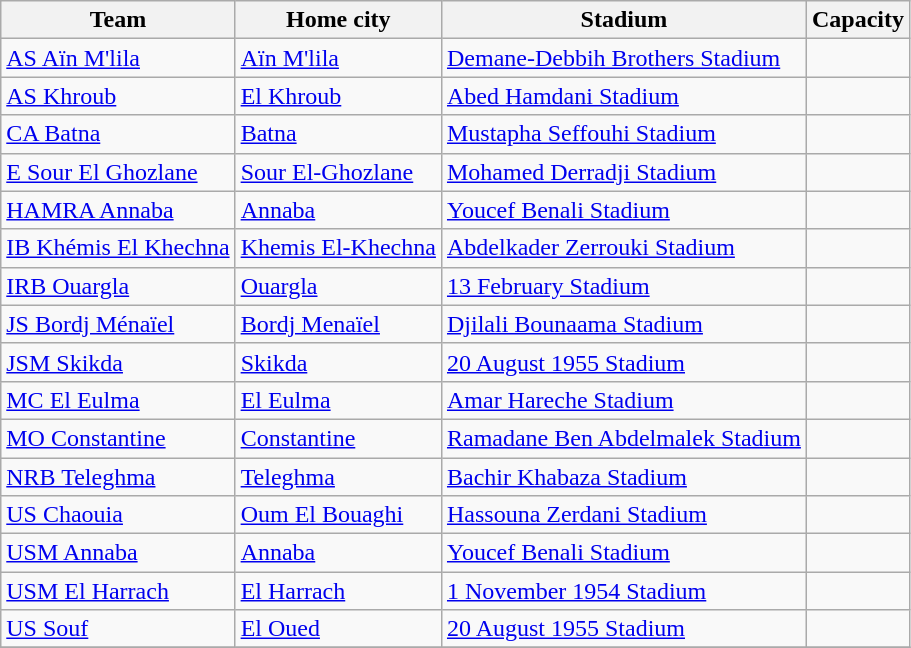<table class="wikitable sortable">
<tr>
<th>Team</th>
<th>Home city</th>
<th>Stadium</th>
<th>Capacity</th>
</tr>
<tr>
<td><a href='#'>AS Aïn M'lila</a></td>
<td><a href='#'>Aïn M'lila</a></td>
<td><a href='#'>Demane-Debbih Brothers Stadium</a></td>
<td style="text-align:center"></td>
</tr>
<tr>
<td><a href='#'>AS Khroub</a></td>
<td><a href='#'>El Khroub</a></td>
<td><a href='#'>Abed Hamdani Stadium</a></td>
<td style="text-align:center"></td>
</tr>
<tr>
<td><a href='#'>CA Batna</a></td>
<td><a href='#'>Batna</a></td>
<td><a href='#'>Mustapha Seffouhi Stadium</a></td>
<td style="text-align:center"></td>
</tr>
<tr>
<td><a href='#'>E Sour El Ghozlane</a></td>
<td><a href='#'>Sour El-Ghozlane</a></td>
<td><a href='#'>Mohamed Derradji Stadium</a></td>
<td style="text-align:center"></td>
</tr>
<tr>
<td><a href='#'>HAMRA Annaba</a></td>
<td><a href='#'>Annaba</a></td>
<td><a href='#'>Youcef Benali Stadium</a></td>
<td style="text-align:center"></td>
</tr>
<tr>
<td><a href='#'>IB Khémis El Khechna</a></td>
<td><a href='#'>Khemis El-Khechna</a></td>
<td><a href='#'>Abdelkader Zerrouki Stadium</a></td>
<td style="text-align:center"></td>
</tr>
<tr>
<td><a href='#'>IRB Ouargla</a></td>
<td><a href='#'>Ouargla</a></td>
<td><a href='#'>13 February Stadium</a></td>
<td style="text-align:center"></td>
</tr>
<tr>
<td><a href='#'>JS Bordj Ménaïel</a></td>
<td><a href='#'>Bordj Menaïel</a></td>
<td><a href='#'>Djilali Bounaama Stadium</a></td>
<td style="text-align:center"></td>
</tr>
<tr>
<td><a href='#'>JSM Skikda</a></td>
<td><a href='#'>Skikda</a></td>
<td><a href='#'>20 August 1955 Stadium</a></td>
<td style="text-align:center"></td>
</tr>
<tr>
<td><a href='#'>MC El Eulma</a></td>
<td><a href='#'>El Eulma</a></td>
<td><a href='#'>Amar Hareche Stadium</a></td>
<td style="text-align:center"></td>
</tr>
<tr>
<td><a href='#'>MO Constantine</a></td>
<td><a href='#'>Constantine</a></td>
<td><a href='#'>Ramadane Ben Abdelmalek Stadium</a></td>
<td style="text-align:center"></td>
</tr>
<tr>
<td><a href='#'>NRB Teleghma</a></td>
<td><a href='#'>Teleghma</a></td>
<td><a href='#'>Bachir Khabaza Stadium</a></td>
<td style="text-align:center"></td>
</tr>
<tr>
<td><a href='#'>US Chaouia</a></td>
<td><a href='#'>Oum El Bouaghi</a></td>
<td><a href='#'>Hassouna Zerdani Stadium</a></td>
<td style="text-align:center"></td>
</tr>
<tr>
<td><a href='#'>USM Annaba</a></td>
<td><a href='#'>Annaba</a></td>
<td><a href='#'>Youcef Benali Stadium</a></td>
<td style="text-align:center"></td>
</tr>
<tr>
<td><a href='#'>USM El Harrach</a></td>
<td><a href='#'>El Harrach</a></td>
<td><a href='#'>1 November 1954 Stadium</a></td>
<td style="text-align:center"></td>
</tr>
<tr>
<td><a href='#'>US Souf</a></td>
<td><a href='#'>El Oued</a></td>
<td><a href='#'>20 August 1955 Stadium</a></td>
<td style="text-align:center"></td>
</tr>
<tr>
</tr>
</table>
